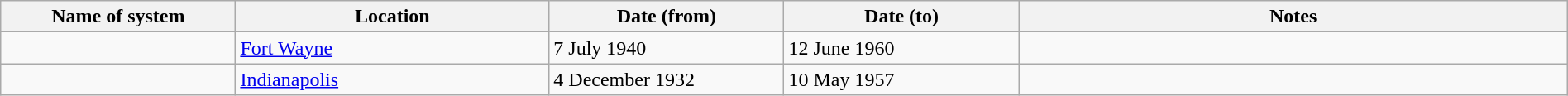<table class="wikitable" width=100%>
<tr>
<th width=15%>Name of system</th>
<th width=20%>Location</th>
<th width=15%>Date (from)</th>
<th width=15%>Date (to)</th>
<th width=35%>Notes</th>
</tr>
<tr>
<td> </td>
<td><a href='#'>Fort Wayne</a></td>
<td>7 July 1940</td>
<td>12 June 1960</td>
<td> </td>
</tr>
<tr>
<td> </td>
<td><a href='#'>Indianapolis</a></td>
<td>4 December 1932</td>
<td>10 May 1957</td>
<td> </td>
</tr>
</table>
